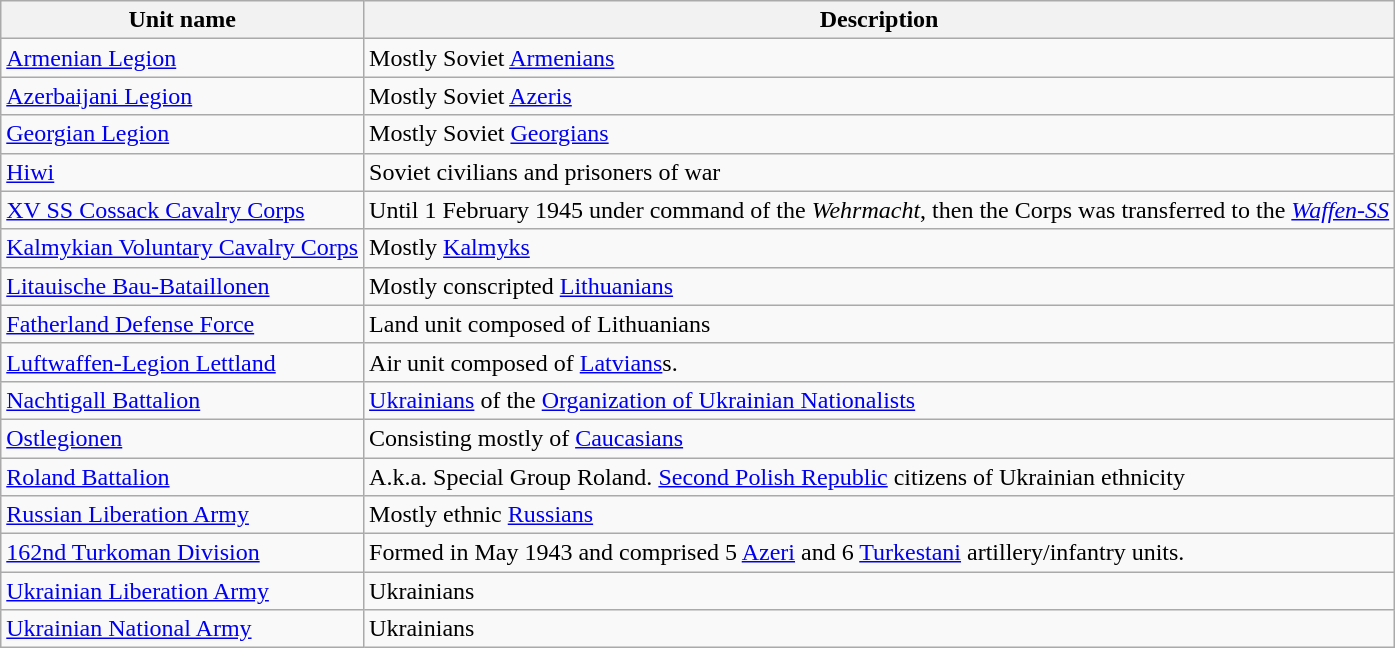<table class="wikitable">
<tr>
<th>Unit name</th>
<th>Description</th>
</tr>
<tr>
<td> <a href='#'>Armenian Legion</a></td>
<td>Mostly Soviet <a href='#'>Armenians</a></td>
</tr>
<tr>
<td> <a href='#'>Azerbaijani Legion</a></td>
<td>Mostly Soviet <a href='#'>Azeris</a></td>
</tr>
<tr>
<td> <a href='#'>Georgian Legion</a></td>
<td>Mostly Soviet <a href='#'>Georgians</a></td>
</tr>
<tr>
<td><a href='#'>Hiwi</a></td>
<td>Soviet civilians and prisoners of war</td>
</tr>
<tr>
<td><a href='#'>XV SS Cossack Cavalry Corps</a></td>
<td>Until 1 February 1945 under command of the <em>Wehrmacht</em>, then the Corps was transferred to the <em><a href='#'>Waffen-SS</a></em></td>
</tr>
<tr>
<td><a href='#'>Kalmykian Voluntary Cavalry Corps</a></td>
<td>Mostly <a href='#'>Kalmyks</a></td>
</tr>
<tr>
<td><a href='#'>Litauische Bau-Bataillonen</a></td>
<td>Mostly conscripted <a href='#'>Lithuanians</a></td>
</tr>
<tr>
<td><a href='#'>Fatherland Defense Force</a></td>
<td>Land unit composed of Lithuanians</td>
</tr>
<tr>
<td> <a href='#'>Luftwaffen-Legion Lettland</a></td>
<td>Air unit composed of <a href='#'>Latvians</a>s.</td>
</tr>
<tr>
<td><a href='#'>Nachtigall Battalion</a></td>
<td><a href='#'>Ukrainians</a> of the <a href='#'>Organization of Ukrainian Nationalists</a></td>
</tr>
<tr>
<td><a href='#'>Ostlegionen</a></td>
<td>Consisting mostly of <a href='#'>Caucasians</a></td>
</tr>
<tr>
<td><a href='#'>Roland Battalion</a></td>
<td>A.k.a. Special Group Roland. <a href='#'>Second Polish Republic</a> citizens of Ukrainian ethnicity</td>
</tr>
<tr>
<td> <a href='#'>Russian Liberation Army</a></td>
<td>Mostly ethnic <a href='#'>Russians</a></td>
</tr>
<tr>
<td> <a href='#'>162nd Turkoman Division</a></td>
<td>Formed in May 1943 and comprised 5 <a href='#'>Azeri</a> and 6 <a href='#'>Turkestani</a> artillery/infantry units.</td>
</tr>
<tr>
<td> <a href='#'>Ukrainian Liberation Army</a></td>
<td>Ukrainians</td>
</tr>
<tr>
<td> <a href='#'>Ukrainian National Army</a></td>
<td>Ukrainians</td>
</tr>
</table>
